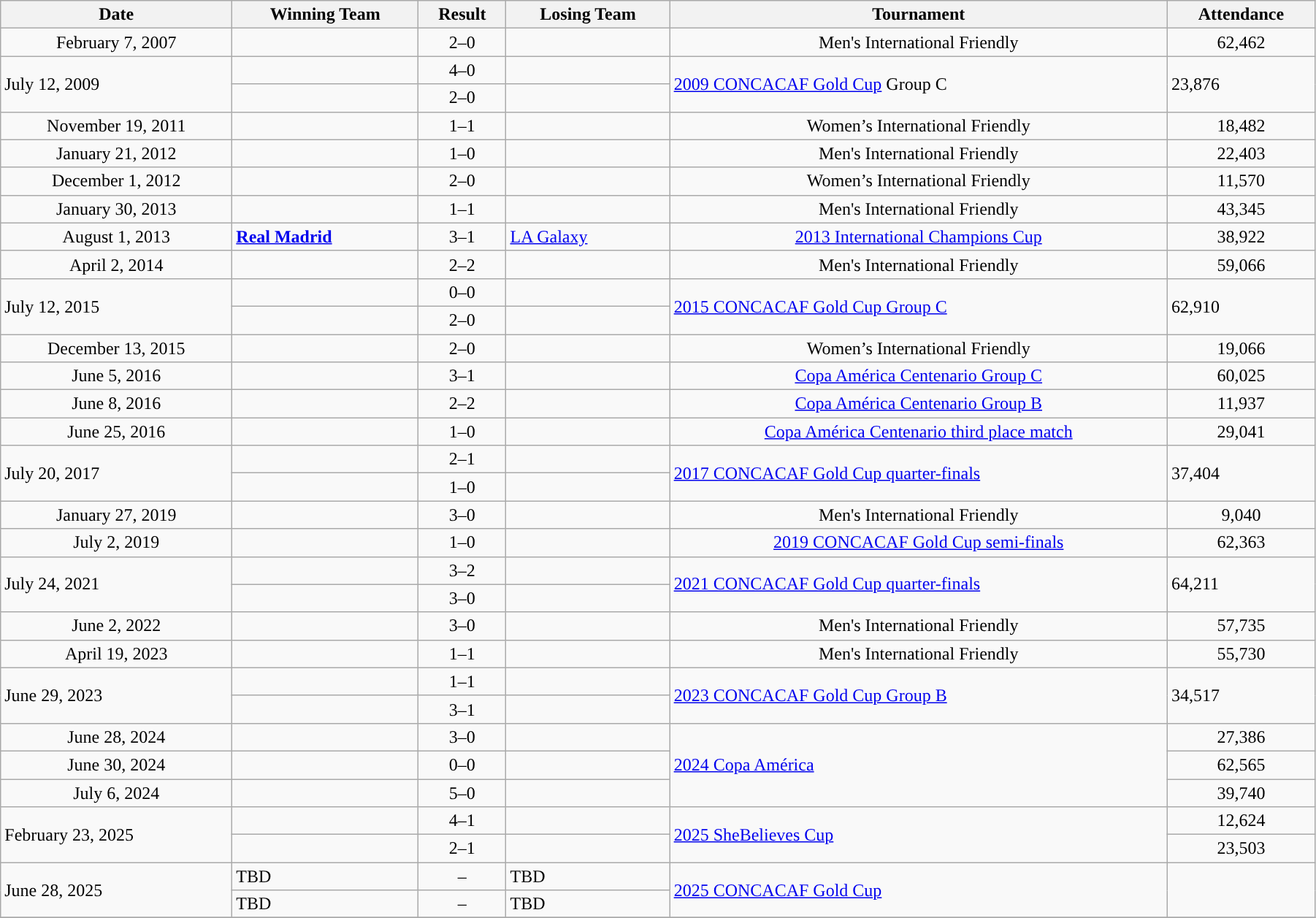<table class="wikitable" style="text-align:left; width:95%;" style="text-align:center">
<tr>
<th style="text-align:center; ">Date</th>
<th style="text-align:center; ">Winning Team</th>
<th style="text-align:center; ">Result</th>
<th style="text-align:center; ">Losing Team</th>
<th style="text-align:center; ">Tournament</th>
<th style="text-align:center; ">Attendance</th>
</tr>
<tr>
<td style="text-align:center;">February 7, 2007</td>
<td><strong></strong></td>
<td style="text-align:center;">2–0</td>
<td></td>
<td style="text-align:center;">Men's International Friendly</td>
<td style="text-align:center;">62,462</td>
</tr>
<tr>
<td rowspan="2">July 12, 2009</td>
<td><strong></strong></td>
<td style="text-align:center;">4–0</td>
<td></td>
<td rowspan="2"><a href='#'>2009 CONCACAF Gold Cup</a> Group C</td>
<td rowspan=2 style"text-align:center;">23,876</td>
</tr>
<tr>
<td><strong></strong></td>
<td style="text-align:center;">2–0</td>
<td></td>
</tr>
<tr>
<td style="text-align:center;">November 19, 2011</td>
<td></td>
<td style="text-align:center;">1–1</td>
<td></td>
<td style="text-align:center;">Women’s International Friendly</td>
<td style="text-align:center;">18,482</td>
</tr>
<tr>
<td style="text-align:center;">January 21, 2012</td>
<td><strong></strong></td>
<td style="text-align:center;">1–0</td>
<td></td>
<td style="text-align:center;">Men's International Friendly</td>
<td style="text-align:center;">22,403</td>
</tr>
<tr>
<td style="text-align:center;">December 1, 2012</td>
<td><strong></strong></td>
<td style="text-align:center;">2–0</td>
<td></td>
<td style="text-align:center;">Women’s International Friendly</td>
<td style="text-align:center;">11,570</td>
</tr>
<tr>
<td style="text-align:center;">January 30, 2013</td>
<td></td>
<td style="text-align:center;">1–1</td>
<td></td>
<td style="text-align:center;">Men's International Friendly</td>
<td style="text-align:center;">43,345</td>
</tr>
<tr>
<td style="text-align:center;">August 1, 2013</td>
<td><strong> <a href='#'>Real Madrid</a></strong></td>
<td style="text-align:center;">3–1</td>
<td> <a href='#'>LA Galaxy</a></td>
<td style="text-align:center;"><a href='#'>2013 International Champions Cup</a></td>
<td style="text-align:center;">38,922</td>
</tr>
<tr>
<td style="text-align:center;">April 2, 2014</td>
<td></td>
<td style="text-align:center;">2–2</td>
<td></td>
<td style="text-align:center;">Men's International Friendly</td>
<td style="text-align:center;">59,066</td>
</tr>
<tr>
<td rowspan="2">July 12, 2015</td>
<td></td>
<td style="text-align:center;">0–0</td>
<td></td>
<td rowspan="2"><a href='#'>2015 CONCACAF Gold Cup Group C</a></td>
<td rowspan=2 style"text-align:center;">62,910</td>
</tr>
<tr>
<td><strong></strong></td>
<td style="text-align:center;">2–0</td>
<td></td>
</tr>
<tr>
<td style="text-align:center;">December 13, 2015</td>
<td><strong></strong></td>
<td style="text-align:center;">2–0</td>
<td></td>
<td style="text-align:center;">Women’s International Friendly</td>
<td style="text-align:center;">19,066</td>
</tr>
<tr>
<td style="text-align:center;">June 5, 2016</td>
<td><strong></strong></td>
<td style="text-align:center;">3–1</td>
<td></td>
<td style="text-align:center;"><a href='#'>Copa América Centenario Group C</a></td>
<td style="text-align:center;">60,025</td>
</tr>
<tr>
<td style="text-align:center;">June 8, 2016</td>
<td></td>
<td style="text-align:center;">2–2</td>
<td></td>
<td style="text-align:center;"><a href='#'>Copa América Centenario Group B</a></td>
<td style="text-align:center;">11,937</td>
</tr>
<tr>
<td style="text-align:center;">June 25, 2016</td>
<td><strong></strong></td>
<td style="text-align:center;">1–0</td>
<td></td>
<td style="text-align:center;"><a href='#'>Copa América Centenario third place match</a></td>
<td style="text-align:center;">29,041</td>
</tr>
<tr>
<td rowspan="2">July 20, 2017</td>
<td><strong></strong></td>
<td style="text-align:center;">2–1</td>
<td></td>
<td rowspan="2"><a href='#'>2017 CONCACAF Gold Cup quarter-finals</a></td>
<td rowspan=2 style"text-align:center;">37,404</td>
</tr>
<tr>
<td><strong></strong></td>
<td style="text-align:center;">1–0</td>
<td></td>
</tr>
<tr>
<td style="text-align:center;">January 27, 2019</td>
<td><strong></strong></td>
<td style="text-align:center;">3–0</td>
<td></td>
<td style="text-align:center;">Men's International Friendly</td>
<td style="text-align:center;">9,040</td>
</tr>
<tr>
<td style="text-align:center;">July 2, 2019</td>
<td><strong></strong></td>
<td style="text-align:center;">1–0</td>
<td></td>
<td style="text-align:center;"><a href='#'>2019 CONCACAF Gold Cup semi-finals</a></td>
<td style="text-align:center;">62,363</td>
</tr>
<tr>
<td rowspan="2">July 24, 2021</td>
<td><strong></strong></td>
<td style="text-align:center;">3–2</td>
<td></td>
<td rowspan="2"><a href='#'>2021 CONCACAF Gold Cup quarter-finals</a></td>
<td rowspan=2 style"text-align:center;">64,211</td>
</tr>
<tr>
<td><strong></strong></td>
<td style="text-align:center;">3–0</td>
<td></td>
</tr>
<tr>
<td style="text-align:center;">June 2, 2022</td>
<td><strong></strong></td>
<td style="text-align:center;">3–0</td>
<td></td>
<td style="text-align:center;">Men's International Friendly</td>
<td style="text-align:center;">57,735</td>
</tr>
<tr>
<td style="text-align:center;">April 19, 2023</td>
<td></td>
<td style="text-align:center;">1–1</td>
<td></td>
<td style="text-align:center;">Men's International Friendly</td>
<td style="text-align:center;">55,730</td>
</tr>
<tr>
<td rowspan="2">June 29, 2023</td>
<td></td>
<td style="text-align:center;">1–1</td>
<td></td>
<td rowspan="2"><a href='#'>2023 CONCACAF Gold Cup Group B</a></td>
<td rowspan=2 style"text-align:center;">34,517</td>
</tr>
<tr>
<td><strong></strong></td>
<td style="text-align:center;">3–1</td>
<td></td>
</tr>
<tr>
<td style="text-align:center;">June 28, 2024</td>
<td><strong></strong></td>
<td style="text-align:center;">3–0</td>
<td></td>
<td rowspan="3"><a href='#'>2024 Copa América</a></td>
<td style="text-align:center;">27,386</td>
</tr>
<tr>
<td style="text-align:center;">June 30, 2024</td>
<td></td>
<td style="text-align:center;">0–0</td>
<td></td>
<td style="text-align:center;">62,565</td>
</tr>
<tr>
<td style="text-align:center;">July 6, 2024</td>
<td><strong></strong></td>
<td style="text-align:center;">5–0</td>
<td></td>
<td style="text-align:center;">39,740</td>
</tr>
<tr>
<td rowspan="2">February 23, 2025</td>
<td><strong></strong></td>
<td style="text-align:center;">4–1</td>
<td></td>
<td rowspan="2"><a href='#'>2025 SheBelieves Cup</a></td>
<td style="text-align:center;">12,624</td>
</tr>
<tr>
<td><strong></strong></td>
<td style="text-align:center;">2–1</td>
<td></td>
<td style="text-align:center;">23,503</td>
</tr>
<tr>
<td rowspan="2">June 28, 2025</td>
<td>TBD</td>
<td style="text-align:center;">–</td>
<td>TBD</td>
<td rowspan="2"><a href='#'>2025 CONCACAF Gold Cup</a></td>
<td rowspan="2"></td>
</tr>
<tr>
<td>TBD</td>
<td style="text-align:center;">–</td>
<td>TBD</td>
</tr>
<tr>
</tr>
</table>
